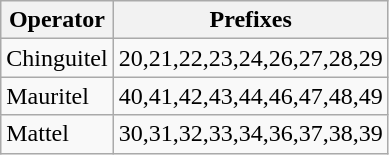<table class="wikitable">
<tr>
<th>Operator</th>
<th>Prefixes</th>
</tr>
<tr>
<td>Chinguitel</td>
<td>20,21,22,23,24,26,27,28,29</td>
</tr>
<tr>
<td>Mauritel</td>
<td>40,41,42,43,44,46,47,48,49</td>
</tr>
<tr>
<td>Mattel</td>
<td>30,31,32,33,34,36,37,38,39</td>
</tr>
</table>
